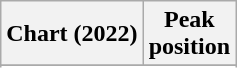<table class="wikitable sortable plainrowheaders" style="text-align:center">
<tr>
<th scope="col">Chart (2022)</th>
<th scope="col">Peak<br>position</th>
</tr>
<tr>
</tr>
<tr>
</tr>
</table>
